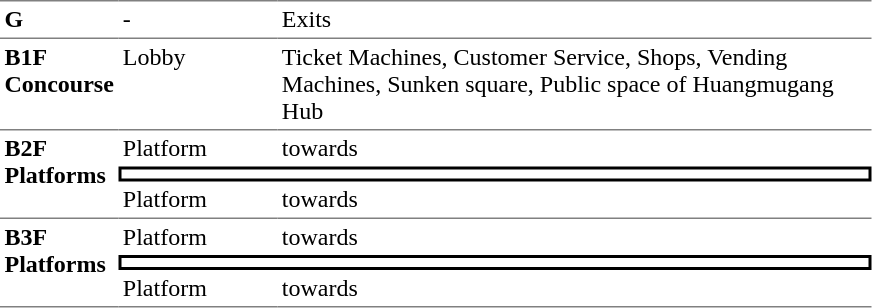<table table border=0 cellspacing=0 cellpadding=3>
<tr>
<td style="border-top:solid 1px gray;" width=50 valign=top><strong>G</strong></td>
<td style="border-top:solid 1px gray;" width=100 valign=top>-</td>
<td style="border-top:solid 1px gray;" width=390 valign=top>Exits</td>
</tr>
<tr>
<td style="border-bottom:solid 1px gray; border-top:solid 1px gray;" valign=top width=50><strong>B1F<br>Concourse</strong></td>
<td style="border-bottom:solid 1px gray; border-top:solid 1px gray;" valign=top width=100>Lobby</td>
<td style="border-bottom:solid 1px gray; border-top:solid 1px gray;" valign=top width=390>Ticket Machines, Customer Service, Shops, Vending Machines, Sunken square, Public space of Huangmugang Hub</td>
</tr>
<tr>
<td style="border-bottom:solid 1px gray;" rowspan="3" valign=top><strong>B2F<br>Platforms</strong></td>
<td>Platform</td>
<td>  towards   </td>
</tr>
<tr>
<td style="border-right:solid 2px black;border-left:solid 2px black;border-top:solid 2px black;border-bottom:solid 2px black;text-align:center;" colspan=2></td>
</tr>
<tr>
<td style="border-bottom:solid 1px gray;">Platform</td>
<td style="border-bottom:solid 1px gray;">  towards   </td>
</tr>
<tr>
<td style="border-bottom:solid 1px gray;" rowspan="3" valign=top><strong>B3F<br>Platforms</strong></td>
<td>Platform</td>
<td>  towards  </td>
</tr>
<tr>
<td style="border-right:solid 2px black;border-left:solid 2px black;border-top:solid 2px black;border-bottom:solid 2px black;text-align:center;" colspan=2></td>
</tr>
<tr>
<td style="border-bottom:solid 1px gray;">Platform</td>
<td style="border-bottom:solid 1px gray;">  towards  </td>
</tr>
</table>
